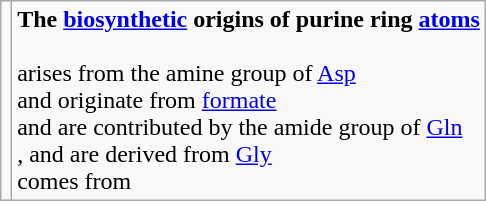<table class="wikitable" style="margin: 1em auto 1em auto">
<tr>
<td></td>
<td><strong>The <a href='#'>biosynthetic</a> origins of purine ring <a href='#'>atoms</a></strong><br><br> arises from the amine group of <a href='#'>Asp</a><br> and  originate from <a href='#'>formate</a><br> and  are contributed by the amide group of <a href='#'>Gln</a><br>,  and  are derived from <a href='#'>Gly</a> <br> comes from </td>
</tr>
</table>
